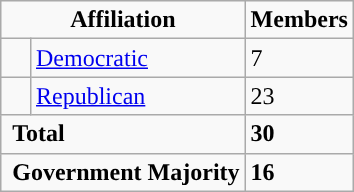<table class="wikitable">
<tr>
<td colspan="2" rowspan="1" align="center" valign="top"><strong>Affiliation</strong></td>
<td style="vertical-align:top;"><strong>Members</strong></td>
</tr>
<tr>
<td style="background-color:"> </td>
<td><a href='#'>Democratic</a></td>
<td>7</td>
</tr>
<tr>
<td style="background-color:"> </td>
<td><a href='#'>Republican</a></td>
<td>23</td>
</tr>
<tr>
<td colspan="2" rowspan="1"> <strong>Total</strong></td>
<td><strong>30</strong></td>
</tr>
<tr>
<td colspan="2" rowspan="1"> <strong>Government Majority</strong></td>
<td><strong>16</strong></td>
</tr>
</table>
